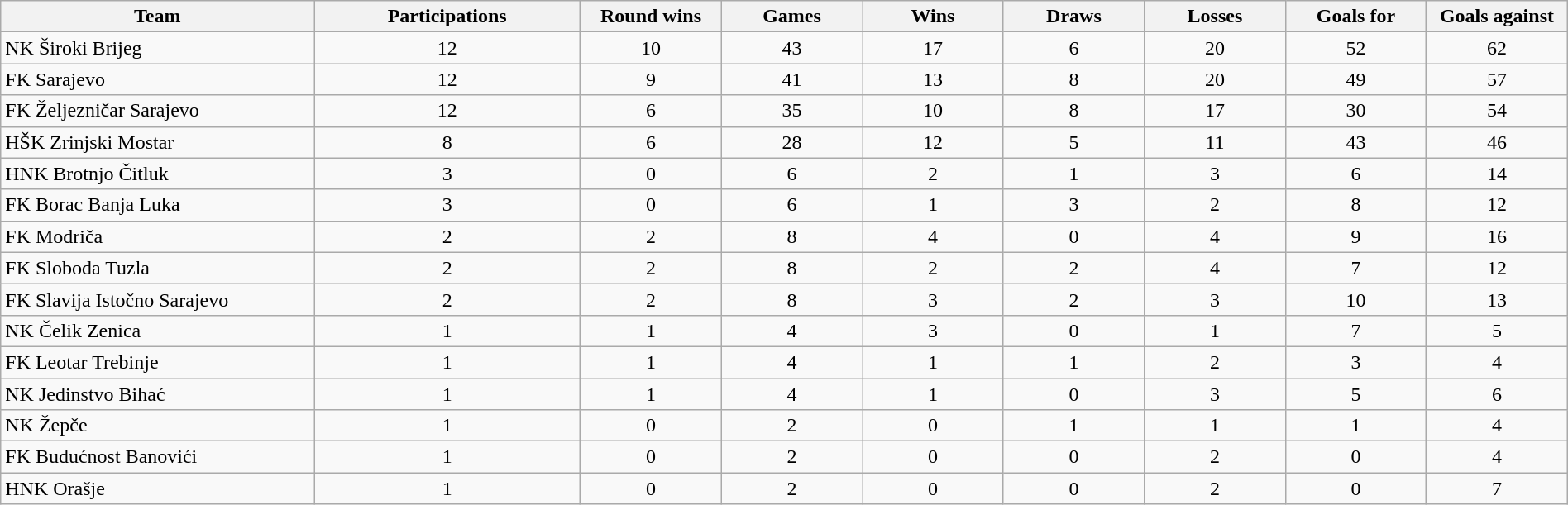<table class="wikitable sortable" style="width:100%; text-align:center">
<tr>
<th style="width:20%">Team</th>
<th style="width:17%">Participations</th>
<th style="width:9%">Round wins</th>
<th style="width:9%">Games</th>
<th style="width:9%">Wins</th>
<th style="width:9%">Draws</th>
<th style="width:9%">Losses</th>
<th style="width:9%">Goals for</th>
<th style="width:9%">Goals against</th>
</tr>
<tr>
<td style="text-align:left">NK Široki Brijeg</td>
<td>12</td>
<td>10</td>
<td>43</td>
<td>17</td>
<td>6</td>
<td>20</td>
<td>52</td>
<td>62</td>
</tr>
<tr>
<td style="text-align:left">FK Sarajevo</td>
<td>12</td>
<td>9</td>
<td>41</td>
<td>13</td>
<td>8</td>
<td>20</td>
<td>49</td>
<td>57</td>
</tr>
<tr>
<td style="text-align:left">FK Željezničar Sarajevo</td>
<td>12</td>
<td>6</td>
<td>35</td>
<td>10</td>
<td>8</td>
<td>17</td>
<td>30</td>
<td>54</td>
</tr>
<tr>
<td style="text-align:left">HŠK Zrinjski Mostar</td>
<td>8</td>
<td>6</td>
<td>28</td>
<td>12</td>
<td>5</td>
<td>11</td>
<td>43</td>
<td>46</td>
</tr>
<tr>
<td style="text-align:left">HNK Brotnjo Čitluk</td>
<td>3</td>
<td>0</td>
<td>6</td>
<td>2</td>
<td>1</td>
<td>3</td>
<td>6</td>
<td>14</td>
</tr>
<tr>
<td style="text-align:left">FK Borac Banja Luka</td>
<td>3</td>
<td>0</td>
<td>6</td>
<td>1</td>
<td>3</td>
<td>2</td>
<td>8</td>
<td>12</td>
</tr>
<tr>
<td style="text-align:left">FK Modriča</td>
<td>2</td>
<td>2</td>
<td>8</td>
<td>4</td>
<td>0</td>
<td>4</td>
<td>9</td>
<td>16</td>
</tr>
<tr>
<td style="text-align:left">FK Sloboda Tuzla</td>
<td>2</td>
<td>2</td>
<td>8</td>
<td>2</td>
<td>2</td>
<td>4</td>
<td>7</td>
<td>12</td>
</tr>
<tr>
<td style="text-align:left">FK Slavija Istočno Sarajevo</td>
<td>2</td>
<td>2</td>
<td>8</td>
<td>3</td>
<td>2</td>
<td>3</td>
<td>10</td>
<td>13</td>
</tr>
<tr>
<td style="text-align:left">NK Čelik Zenica</td>
<td>1</td>
<td>1</td>
<td>4</td>
<td>3</td>
<td>0</td>
<td>1</td>
<td>7</td>
<td>5</td>
</tr>
<tr>
<td style="text-align:left">FK Leotar Trebinje</td>
<td>1</td>
<td>1</td>
<td>4</td>
<td>1</td>
<td>1</td>
<td>2</td>
<td>3</td>
<td>4</td>
</tr>
<tr>
<td style="text-align:left">NK Jedinstvo Bihać</td>
<td>1</td>
<td>1</td>
<td>4</td>
<td>1</td>
<td>0</td>
<td>3</td>
<td>5</td>
<td>6</td>
</tr>
<tr>
<td style="text-align:left">NK Žepče</td>
<td>1</td>
<td>0</td>
<td>2</td>
<td>0</td>
<td>1</td>
<td>1</td>
<td>1</td>
<td>4</td>
</tr>
<tr>
<td style="text-align:left">FK Budućnost Banovići</td>
<td>1</td>
<td>0</td>
<td>2</td>
<td>0</td>
<td>0</td>
<td>2</td>
<td>0</td>
<td>4</td>
</tr>
<tr>
<td style="text-align:left">HNK Orašje</td>
<td>1</td>
<td>0</td>
<td>2</td>
<td>0</td>
<td>0</td>
<td>2</td>
<td>0</td>
<td>7</td>
</tr>
</table>
